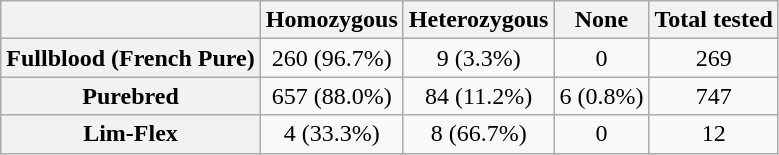<table class="wikitable" style="text-align:center;">
<tr>
<th scope="col"> </th>
<th scope="col">Homozygous</th>
<th scope="col">Heterozygous</th>
<th scope="col">None</th>
<th scope="col">Total tested</th>
</tr>
<tr>
<th scope="row">Fullblood (French Pure)</th>
<td>260 (96.7%)</td>
<td>9 (3.3%)</td>
<td>0</td>
<td>269</td>
</tr>
<tr>
<th scope="row">Purebred</th>
<td>657 (88.0%)</td>
<td>84 (11.2%)</td>
<td>6 (0.8%)</td>
<td>747</td>
</tr>
<tr>
<th scope="row">Lim-Flex</th>
<td>4 (33.3%)</td>
<td>8 (66.7%)</td>
<td>0</td>
<td>12</td>
</tr>
</table>
